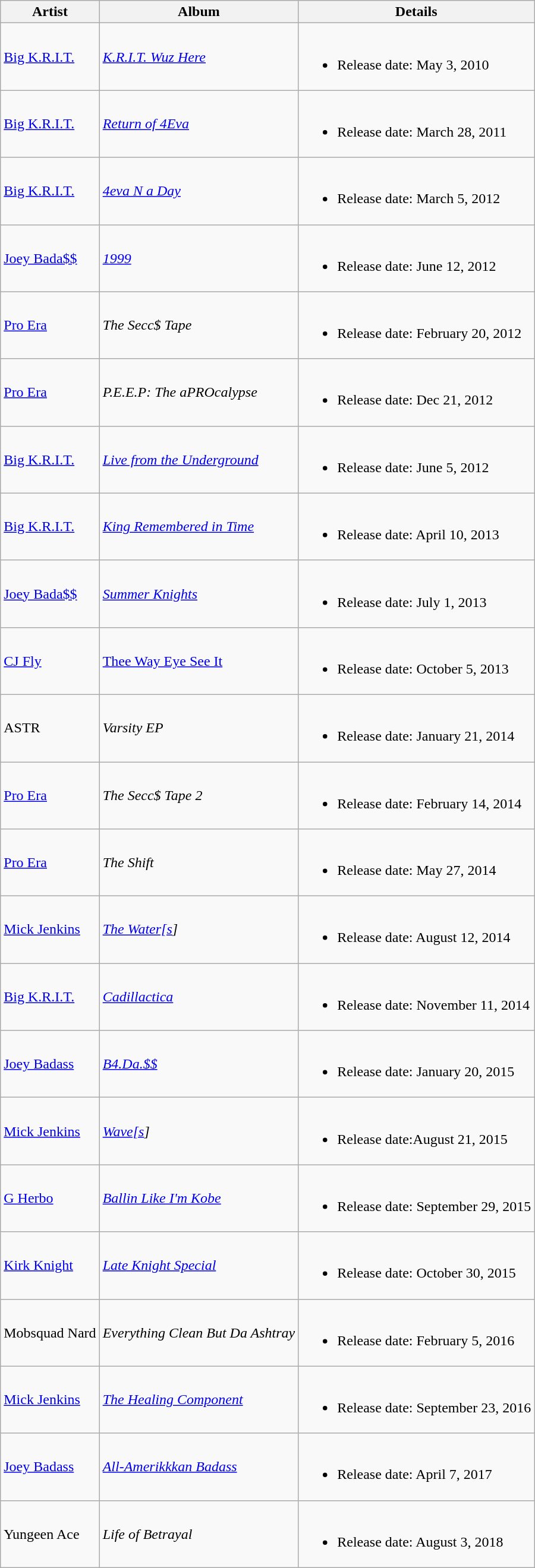<table class="wikitable sortable">
<tr>
<th>Artist</th>
<th>Album</th>
<th class="unsortable">Details</th>
</tr>
<tr>
<td><a href='#'>Big K.R.I.T.</a></td>
<td><em><a href='#'>K.R.I.T. Wuz Here</a></em></td>
<td><br><ul><li>Release date: May 3, 2010</li></ul></td>
</tr>
<tr>
<td><a href='#'>Big K.R.I.T.</a></td>
<td><em><a href='#'>Return of 4Eva</a></em></td>
<td><br><ul><li>Release date: March 28, 2011</li></ul></td>
</tr>
<tr>
<td><a href='#'>Big K.R.I.T.</a></td>
<td><em><a href='#'>4eva N a Day</a></em></td>
<td><br><ul><li>Release date: March 5, 2012</li></ul></td>
</tr>
<tr>
<td><a href='#'>Joey Bada$$</a></td>
<td><em><a href='#'>1999</a></em></td>
<td><br><ul><li>Release date: June 12, 2012</li></ul></td>
</tr>
<tr>
<td><a href='#'>Pro Era</a></td>
<td><em>The Secc$ Tape</em></td>
<td><br><ul><li>Release date: February 20, 2012</li></ul></td>
</tr>
<tr>
<td><a href='#'>Pro Era</a></td>
<td><em>P.E.E.P: The aPROcalypse</em></td>
<td><br><ul><li>Release date: Dec 21, 2012</li></ul></td>
</tr>
<tr>
<td><a href='#'>Big K.R.I.T.</a></td>
<td><em><a href='#'>Live from the Underground</a></em></td>
<td><br><ul><li>Release date: June 5, 2012</li></ul></td>
</tr>
<tr>
<td><a href='#'>Big K.R.I.T.</a></td>
<td><em><a href='#'>King Remembered in Time</a></em></td>
<td><br><ul><li>Release date: April 10, 2013</li></ul></td>
</tr>
<tr>
<td><a href='#'>Joey Bada$$</a></td>
<td><em><a href='#'>Summer Knights</a></em></td>
<td><br><ul><li>Release date: July 1, 2013</li></ul></td>
</tr>
<tr>
<td><a href='#'>CJ Fly</a></td>
<td><a href='#'>Thee Way Eye See It</a></td>
<td><br><ul><li>Release date: October 5, 2013</li></ul></td>
</tr>
<tr>
<td>ASTR</td>
<td><em>Varsity EP</em></td>
<td><br><ul><li>Release date: January 21, 2014</li></ul></td>
</tr>
<tr>
<td><a href='#'>Pro Era</a></td>
<td><em>The Secc$ Tape 2</em></td>
<td><br><ul><li>Release date: February 14, 2014</li></ul></td>
</tr>
<tr>
<td><a href='#'>Pro Era</a></td>
<td><em>The Shift</em></td>
<td><br><ul><li>Release date: May 27, 2014</li></ul></td>
</tr>
<tr>
<td><a href='#'>Mick Jenkins</a></td>
<td><em><a href='#'>The Water[s</a>]</em></td>
<td><br><ul><li>Release date: August 12, 2014</li></ul></td>
</tr>
<tr>
<td><a href='#'>Big K.R.I.T.</a></td>
<td><em><a href='#'>Cadillactica</a></em></td>
<td><br><ul><li>Release date: November 11, 2014</li></ul></td>
</tr>
<tr>
<td><a href='#'>Joey Badass</a></td>
<td><em><a href='#'>B4.Da.$$</a></em></td>
<td><br><ul><li>Release date: January 20, 2015</li></ul></td>
</tr>
<tr>
<td><a href='#'>Mick Jenkins</a></td>
<td><em><a href='#'>Wave[s</a>]</em></td>
<td><br><ul><li>Release date:August 21, 2015</li></ul></td>
</tr>
<tr>
<td><a href='#'>G Herbo</a></td>
<td><em><a href='#'>Ballin Like I'm Kobe</a></em></td>
<td><br><ul><li>Release date: September 29, 2015</li></ul></td>
</tr>
<tr>
<td><a href='#'>Kirk Knight</a></td>
<td><em><a href='#'>Late Knight Special</a></em></td>
<td><br><ul><li>Release date: October 30, 2015</li></ul></td>
</tr>
<tr>
<td>Mobsquad Nard</td>
<td><em>Everything Clean But Da Ashtray</em></td>
<td><br><ul><li>Release date: February 5, 2016</li></ul></td>
</tr>
<tr>
<td><a href='#'>Mick Jenkins</a></td>
<td><em><a href='#'>The Healing Component</a></em></td>
<td><br><ul><li>Release date: September 23, 2016</li></ul></td>
</tr>
<tr>
<td><a href='#'>Joey Badass</a></td>
<td><em><a href='#'>All-Amerikkkan Badass</a></em></td>
<td><br><ul><li>Release date: April 7, 2017</li></ul></td>
</tr>
<tr>
<td>Yungeen Ace</td>
<td><em>Life of Betrayal</em></td>
<td><br><ul><li>Release date: August 3, 2018</li></ul></td>
</tr>
</table>
